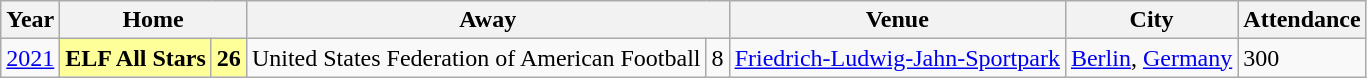<table class="wikitable">
<tr>
<th scope="col">Year</th>
<th scope="col" colspan="2">Home</th>
<th scope="col" colspan="2">Away</th>
<th scope="col">Venue</th>
<th scope="col">City</th>
<th scope="col">Attendance</th>
</tr>
<tr>
<td scope="row"><a href='#'>2021</a></td>
<td style="background:#FFFF99"><strong>ELF All Stars</strong></td>
<td style="background:#FFFF99"><strong>26</strong></td>
<td>United States Federation of American Football</td>
<td>8</td>
<td><a href='#'>Friedrich-Ludwig-Jahn-Sportpark</a></td>
<td> <a href='#'>Berlin</a>, <a href='#'>Germany</a></td>
<td>300</td>
</tr>
</table>
